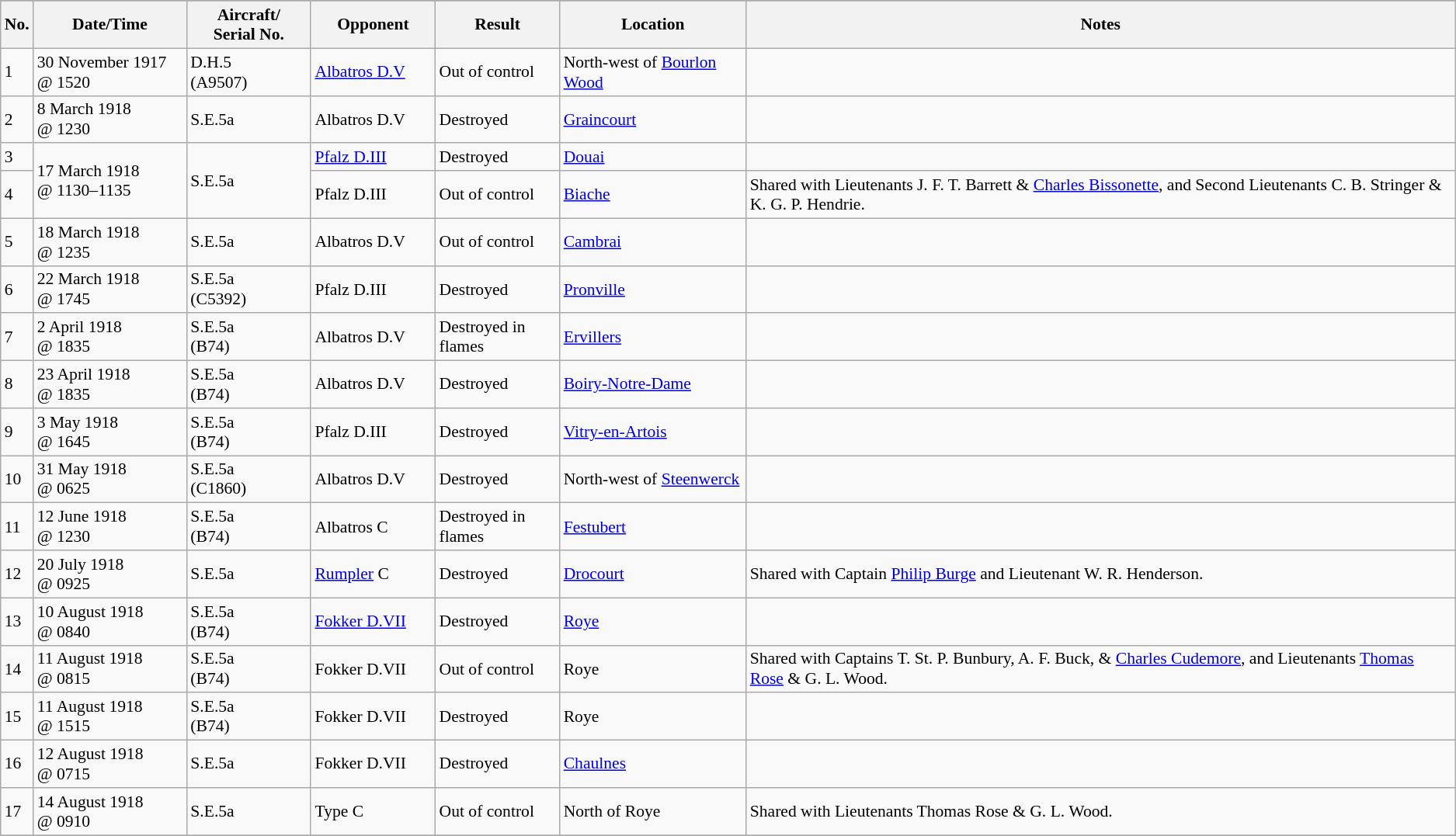<table class="wikitable" style="font-size:90%;">
<tr>
</tr>
<tr>
<th>No.</th>
<th width="125">Date/Time</th>
<th width="100">Aircraft/<br>Serial No.</th>
<th width="100">Opponent</th>
<th width="100">Result</th>
<th>Location</th>
<th>Notes</th>
</tr>
<tr>
<td>1</td>
<td>30 November 1917<br>@ 1520</td>
<td>D.H.5<br>(A9507)</td>
<td><a href='#'>Albatros D.V</a></td>
<td>Out of control</td>
<td>North-west of <a href='#'>Bourlon Wood</a></td>
<td></td>
</tr>
<tr>
<td>2</td>
<td>8 March 1918<br>@ 1230</td>
<td>S.E.5a</td>
<td>Albatros D.V</td>
<td>Destroyed</td>
<td><a href='#'>Graincourt</a></td>
<td></td>
</tr>
<tr>
<td>3</td>
<td rowspan="2">17 March 1918<br>@ 1130–1135</td>
<td rowspan="2">S.E.5a</td>
<td><a href='#'>Pfalz D.III</a></td>
<td>Destroyed</td>
<td><a href='#'>Douai</a></td>
<td></td>
</tr>
<tr>
<td>4</td>
<td>Pfalz D.III</td>
<td>Out of control</td>
<td><a href='#'>Biache</a></td>
<td>Shared with Lieutenants J. F. T. Barrett & <a href='#'>Charles Bissonette</a>, and Second Lieutenants C. B. Stringer & K. G. P. Hendrie.</td>
</tr>
<tr>
<td>5</td>
<td>18 March 1918<br>@ 1235</td>
<td>S.E.5a</td>
<td>Albatros D.V</td>
<td>Out of control</td>
<td><a href='#'>Cambrai</a></td>
<td></td>
</tr>
<tr>
<td>6</td>
<td>22 March 1918<br>@ 1745</td>
<td>S.E.5a<br>(C5392)</td>
<td>Pfalz D.III</td>
<td>Destroyed</td>
<td><a href='#'>Pronville</a></td>
<td></td>
</tr>
<tr>
<td>7</td>
<td>2 April 1918<br>@ 1835</td>
<td>S.E.5a<br>(B74)</td>
<td>Albatros D.V</td>
<td>Destroyed in flames</td>
<td><a href='#'>Ervillers</a></td>
<td></td>
</tr>
<tr>
<td>8</td>
<td>23 April 1918<br>@ 1835</td>
<td>S.E.5a<br>(B74)</td>
<td>Albatros D.V</td>
<td>Destroyed</td>
<td><a href='#'>Boiry-Notre-Dame</a></td>
<td></td>
</tr>
<tr>
<td>9</td>
<td>3 May 1918<br>@ 1645</td>
<td>S.E.5a<br>(B74)</td>
<td>Pfalz D.III</td>
<td>Destroyed</td>
<td><a href='#'>Vitry-en-Artois</a></td>
<td></td>
</tr>
<tr>
<td>10</td>
<td>31 May 1918<br>@ 0625</td>
<td>S.E.5a<br>(C1860)</td>
<td>Albatros D.V</td>
<td>Destroyed</td>
<td>North-west of <a href='#'>Steenwerck</a></td>
<td></td>
</tr>
<tr>
<td>11</td>
<td>12 June 1918<br>@ 1230</td>
<td>S.E.5a<br>(B74)</td>
<td>Albatros C</td>
<td>Destroyed in flames</td>
<td><a href='#'>Festubert</a></td>
<td></td>
</tr>
<tr>
<td>12</td>
<td>20 July 1918<br>@ 0925</td>
<td>S.E.5a</td>
<td><a href='#'>Rumpler</a> C</td>
<td>Destroyed</td>
<td><a href='#'>Drocourt</a></td>
<td>Shared with Captain <a href='#'>Philip Burge</a> and Lieutenant W. R. Henderson.</td>
</tr>
<tr>
<td>13</td>
<td>10 August 1918<br>@ 0840</td>
<td>S.E.5a<br>(B74)</td>
<td><a href='#'>Fokker D.VII</a></td>
<td>Destroyed</td>
<td><a href='#'>Roye</a></td>
<td></td>
</tr>
<tr>
<td>14</td>
<td>11 August 1918<br>@ 0815</td>
<td>S.E.5a<br>(B74)</td>
<td>Fokker D.VII</td>
<td>Out of control</td>
<td>Roye</td>
<td>Shared with Captains T. St. P. Bunbury, A. F. Buck, & <a href='#'>Charles Cudemore</a>, and Lieutenants <a href='#'>Thomas Rose</a> & G. L. Wood.</td>
</tr>
<tr>
<td>15</td>
<td>11 August 1918<br>@ 1515</td>
<td>S.E.5a<br>(B74)</td>
<td>Fokker D.VII</td>
<td>Destroyed</td>
<td>Roye</td>
<td></td>
</tr>
<tr>
<td>16</td>
<td>12 August 1918<br>@ 0715</td>
<td>S.E.5a</td>
<td>Fokker D.VII</td>
<td>Destroyed</td>
<td><a href='#'>Chaulnes</a></td>
<td></td>
</tr>
<tr>
<td>17</td>
<td>14 August 1918<br>@ 0910</td>
<td>S.E.5a</td>
<td>Type C</td>
<td>Out of control</td>
<td>North of Roye</td>
<td>Shared with Lieutenants Thomas Rose & G. L. Wood.</td>
</tr>
<tr>
</tr>
</table>
